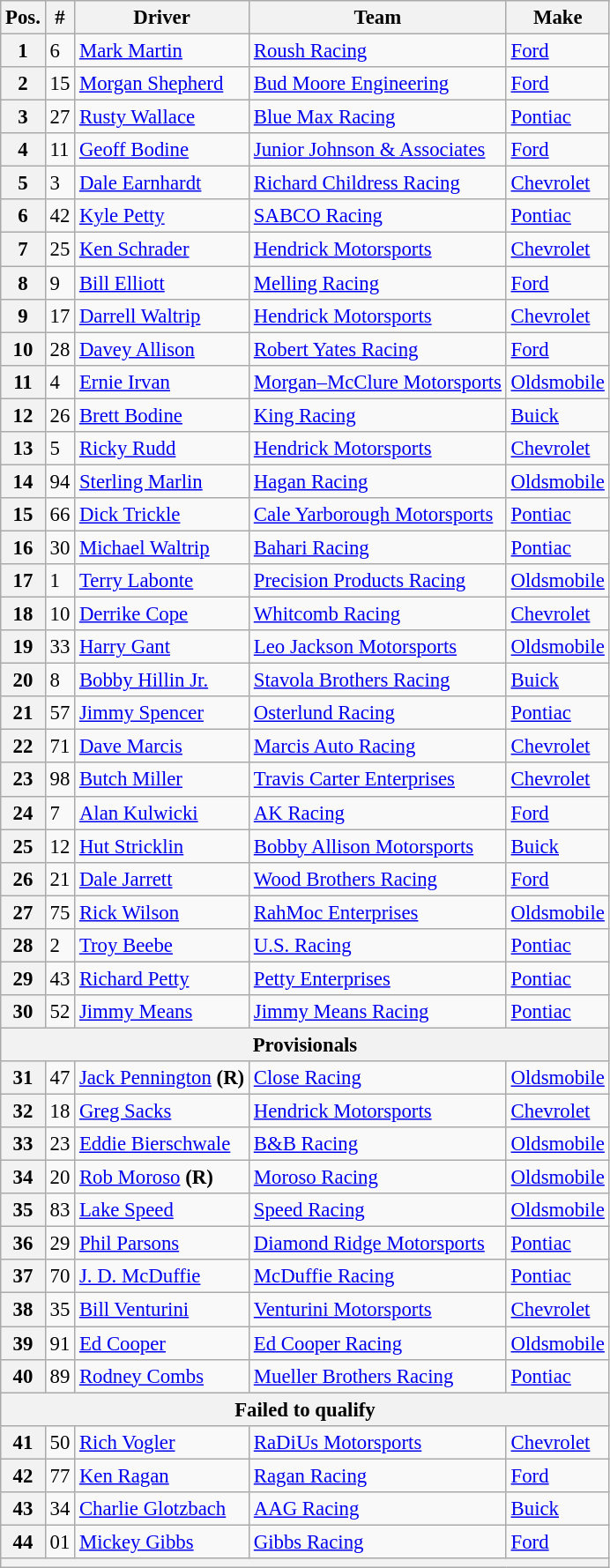<table class="wikitable" style="font-size:95%">
<tr>
<th>Pos.</th>
<th>#</th>
<th>Driver</th>
<th>Team</th>
<th>Make</th>
</tr>
<tr>
<th>1</th>
<td>6</td>
<td><a href='#'>Mark Martin</a></td>
<td><a href='#'>Roush Racing</a></td>
<td><a href='#'>Ford</a></td>
</tr>
<tr>
<th>2</th>
<td>15</td>
<td><a href='#'>Morgan Shepherd</a></td>
<td><a href='#'>Bud Moore Engineering</a></td>
<td><a href='#'>Ford</a></td>
</tr>
<tr>
<th>3</th>
<td>27</td>
<td><a href='#'>Rusty Wallace</a></td>
<td><a href='#'>Blue Max Racing</a></td>
<td><a href='#'>Pontiac</a></td>
</tr>
<tr>
<th>4</th>
<td>11</td>
<td><a href='#'>Geoff Bodine</a></td>
<td><a href='#'>Junior Johnson & Associates</a></td>
<td><a href='#'>Ford</a></td>
</tr>
<tr>
<th>5</th>
<td>3</td>
<td><a href='#'>Dale Earnhardt</a></td>
<td><a href='#'>Richard Childress Racing</a></td>
<td><a href='#'>Chevrolet</a></td>
</tr>
<tr>
<th>6</th>
<td>42</td>
<td><a href='#'>Kyle Petty</a></td>
<td><a href='#'>SABCO Racing</a></td>
<td><a href='#'>Pontiac</a></td>
</tr>
<tr>
<th>7</th>
<td>25</td>
<td><a href='#'>Ken Schrader</a></td>
<td><a href='#'>Hendrick Motorsports</a></td>
<td><a href='#'>Chevrolet</a></td>
</tr>
<tr>
<th>8</th>
<td>9</td>
<td><a href='#'>Bill Elliott</a></td>
<td><a href='#'>Melling Racing</a></td>
<td><a href='#'>Ford</a></td>
</tr>
<tr>
<th>9</th>
<td>17</td>
<td><a href='#'>Darrell Waltrip</a></td>
<td><a href='#'>Hendrick Motorsports</a></td>
<td><a href='#'>Chevrolet</a></td>
</tr>
<tr>
<th>10</th>
<td>28</td>
<td><a href='#'>Davey Allison</a></td>
<td><a href='#'>Robert Yates Racing</a></td>
<td><a href='#'>Ford</a></td>
</tr>
<tr>
<th>11</th>
<td>4</td>
<td><a href='#'>Ernie Irvan</a></td>
<td><a href='#'>Morgan–McClure Motorsports</a></td>
<td><a href='#'>Oldsmobile</a></td>
</tr>
<tr>
<th>12</th>
<td>26</td>
<td><a href='#'>Brett Bodine</a></td>
<td><a href='#'>King Racing</a></td>
<td><a href='#'>Buick</a></td>
</tr>
<tr>
<th>13</th>
<td>5</td>
<td><a href='#'>Ricky Rudd</a></td>
<td><a href='#'>Hendrick Motorsports</a></td>
<td><a href='#'>Chevrolet</a></td>
</tr>
<tr>
<th>14</th>
<td>94</td>
<td><a href='#'>Sterling Marlin</a></td>
<td><a href='#'>Hagan Racing</a></td>
<td><a href='#'>Oldsmobile</a></td>
</tr>
<tr>
<th>15</th>
<td>66</td>
<td><a href='#'>Dick Trickle</a></td>
<td><a href='#'>Cale Yarborough Motorsports</a></td>
<td><a href='#'>Pontiac</a></td>
</tr>
<tr>
<th>16</th>
<td>30</td>
<td><a href='#'>Michael Waltrip</a></td>
<td><a href='#'>Bahari Racing</a></td>
<td><a href='#'>Pontiac</a></td>
</tr>
<tr>
<th>17</th>
<td>1</td>
<td><a href='#'>Terry Labonte</a></td>
<td><a href='#'>Precision Products Racing</a></td>
<td><a href='#'>Oldsmobile</a></td>
</tr>
<tr>
<th>18</th>
<td>10</td>
<td><a href='#'>Derrike Cope</a></td>
<td><a href='#'>Whitcomb Racing</a></td>
<td><a href='#'>Chevrolet</a></td>
</tr>
<tr>
<th>19</th>
<td>33</td>
<td><a href='#'>Harry Gant</a></td>
<td><a href='#'>Leo Jackson Motorsports</a></td>
<td><a href='#'>Oldsmobile</a></td>
</tr>
<tr>
<th>20</th>
<td>8</td>
<td><a href='#'>Bobby Hillin Jr.</a></td>
<td><a href='#'>Stavola Brothers Racing</a></td>
<td><a href='#'>Buick</a></td>
</tr>
<tr>
<th>21</th>
<td>57</td>
<td><a href='#'>Jimmy Spencer</a></td>
<td><a href='#'>Osterlund Racing</a></td>
<td><a href='#'>Pontiac</a></td>
</tr>
<tr>
<th>22</th>
<td>71</td>
<td><a href='#'>Dave Marcis</a></td>
<td><a href='#'>Marcis Auto Racing</a></td>
<td><a href='#'>Chevrolet</a></td>
</tr>
<tr>
<th>23</th>
<td>98</td>
<td><a href='#'>Butch Miller</a></td>
<td><a href='#'>Travis Carter Enterprises</a></td>
<td><a href='#'>Chevrolet</a></td>
</tr>
<tr>
<th>24</th>
<td>7</td>
<td><a href='#'>Alan Kulwicki</a></td>
<td><a href='#'>AK Racing</a></td>
<td><a href='#'>Ford</a></td>
</tr>
<tr>
<th>25</th>
<td>12</td>
<td><a href='#'>Hut Stricklin</a></td>
<td><a href='#'>Bobby Allison Motorsports</a></td>
<td><a href='#'>Buick</a></td>
</tr>
<tr>
<th>26</th>
<td>21</td>
<td><a href='#'>Dale Jarrett</a></td>
<td><a href='#'>Wood Brothers Racing</a></td>
<td><a href='#'>Ford</a></td>
</tr>
<tr>
<th>27</th>
<td>75</td>
<td><a href='#'>Rick Wilson</a></td>
<td><a href='#'>RahMoc Enterprises</a></td>
<td><a href='#'>Oldsmobile</a></td>
</tr>
<tr>
<th>28</th>
<td>2</td>
<td><a href='#'>Troy Beebe</a></td>
<td><a href='#'>U.S. Racing</a></td>
<td><a href='#'>Pontiac</a></td>
</tr>
<tr>
<th>29</th>
<td>43</td>
<td><a href='#'>Richard Petty</a></td>
<td><a href='#'>Petty Enterprises</a></td>
<td><a href='#'>Pontiac</a></td>
</tr>
<tr>
<th>30</th>
<td>52</td>
<td><a href='#'>Jimmy Means</a></td>
<td><a href='#'>Jimmy Means Racing</a></td>
<td><a href='#'>Pontiac</a></td>
</tr>
<tr>
<th colspan="5">Provisionals</th>
</tr>
<tr>
<th>31</th>
<td>47</td>
<td><a href='#'>Jack Pennington</a> <strong>(R)</strong></td>
<td><a href='#'>Close Racing</a></td>
<td><a href='#'>Oldsmobile</a></td>
</tr>
<tr>
<th>32</th>
<td>18</td>
<td><a href='#'>Greg Sacks</a></td>
<td><a href='#'>Hendrick Motorsports</a></td>
<td><a href='#'>Chevrolet</a></td>
</tr>
<tr>
<th>33</th>
<td>23</td>
<td><a href='#'>Eddie Bierschwale</a></td>
<td><a href='#'>B&B Racing</a></td>
<td><a href='#'>Oldsmobile</a></td>
</tr>
<tr>
<th>34</th>
<td>20</td>
<td><a href='#'>Rob Moroso</a> <strong>(R)</strong></td>
<td><a href='#'>Moroso Racing</a></td>
<td><a href='#'>Oldsmobile</a></td>
</tr>
<tr>
<th>35</th>
<td>83</td>
<td><a href='#'>Lake Speed</a></td>
<td><a href='#'>Speed Racing</a></td>
<td><a href='#'>Oldsmobile</a></td>
</tr>
<tr>
<th>36</th>
<td>29</td>
<td><a href='#'>Phil Parsons</a></td>
<td><a href='#'>Diamond Ridge Motorsports</a></td>
<td><a href='#'>Pontiac</a></td>
</tr>
<tr>
<th>37</th>
<td>70</td>
<td><a href='#'>J. D. McDuffie</a></td>
<td><a href='#'>McDuffie Racing</a></td>
<td><a href='#'>Pontiac</a></td>
</tr>
<tr>
<th>38</th>
<td>35</td>
<td><a href='#'>Bill Venturini</a></td>
<td><a href='#'>Venturini Motorsports</a></td>
<td><a href='#'>Chevrolet</a></td>
</tr>
<tr>
<th>39</th>
<td>91</td>
<td><a href='#'>Ed Cooper</a></td>
<td><a href='#'>Ed Cooper Racing</a></td>
<td><a href='#'>Oldsmobile</a></td>
</tr>
<tr>
<th>40</th>
<td>89</td>
<td><a href='#'>Rodney Combs</a></td>
<td><a href='#'>Mueller Brothers Racing</a></td>
<td><a href='#'>Pontiac</a></td>
</tr>
<tr>
<th colspan="5">Failed to qualify</th>
</tr>
<tr>
<th>41</th>
<td>50</td>
<td><a href='#'>Rich Vogler</a></td>
<td><a href='#'>RaDiUs Motorsports</a></td>
<td><a href='#'>Chevrolet</a></td>
</tr>
<tr>
<th>42</th>
<td>77</td>
<td><a href='#'>Ken Ragan</a></td>
<td><a href='#'>Ragan Racing</a></td>
<td><a href='#'>Ford</a></td>
</tr>
<tr>
<th>43</th>
<td>34</td>
<td><a href='#'>Charlie Glotzbach</a></td>
<td><a href='#'>AAG Racing</a></td>
<td><a href='#'>Buick</a></td>
</tr>
<tr>
<th>44</th>
<td>01</td>
<td><a href='#'>Mickey Gibbs</a></td>
<td><a href='#'>Gibbs Racing</a></td>
<td><a href='#'>Ford</a></td>
</tr>
<tr>
<th colspan="5"></th>
</tr>
</table>
